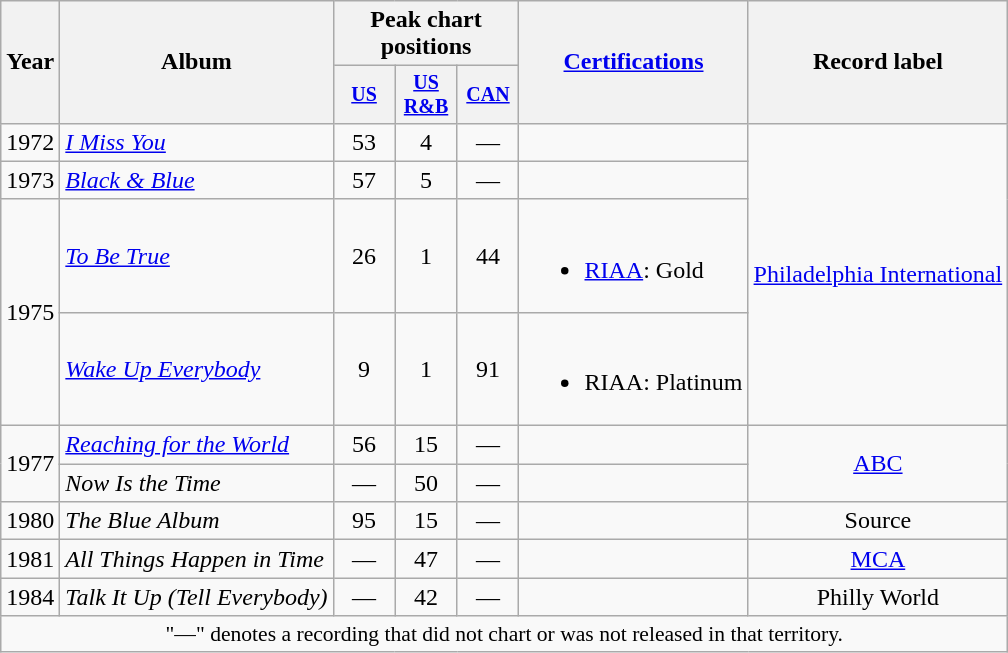<table class="wikitable" style="text-align:center;">
<tr>
<th rowspan="2">Year</th>
<th rowspan="2">Album</th>
<th colspan="3">Peak chart positions</th>
<th rowspan="2"><a href='#'>Certifications</a></th>
<th rowspan="2">Record label</th>
</tr>
<tr style="font-size:smaller;">
<th width="35"><a href='#'>US</a><br></th>
<th width="35"><a href='#'>US<br>R&B</a><br></th>
<th width="35"><a href='#'>CAN</a><br></th>
</tr>
<tr>
<td>1972</td>
<td align="left"><em><a href='#'>I Miss You</a></em></td>
<td>53</td>
<td>4</td>
<td>—</td>
<td align="left"></td>
<td rowspan="4"><a href='#'>Philadelphia International</a></td>
</tr>
<tr>
<td>1973</td>
<td align="left"><em><a href='#'>Black & Blue</a></em></td>
<td>57</td>
<td>5</td>
<td>—</td>
<td align="left"></td>
</tr>
<tr>
<td rowspan="2">1975</td>
<td align="left"><em><a href='#'>To Be True</a></em></td>
<td>26</td>
<td>1</td>
<td>44</td>
<td align="left"><br><ul><li><a href='#'>RIAA</a>: Gold</li></ul></td>
</tr>
<tr>
<td align="left"><em><a href='#'>Wake Up Everybody</a></em></td>
<td>9</td>
<td>1</td>
<td>91</td>
<td align="left"><br><ul><li>RIAA: Platinum</li></ul></td>
</tr>
<tr>
<td rowspan="2">1977</td>
<td align="left"><em><a href='#'>Reaching for the World</a></em></td>
<td>56</td>
<td>15</td>
<td>—</td>
<td align="left"></td>
<td rowspan="2"><a href='#'>ABC</a></td>
</tr>
<tr>
<td align="left"><em>Now Is the Time</em></td>
<td>—</td>
<td>50</td>
<td>—</td>
<td align="left"></td>
</tr>
<tr>
<td>1980</td>
<td align="left"><em>The Blue Album</em></td>
<td>95</td>
<td>15</td>
<td>—</td>
<td align="left"></td>
<td>Source</td>
</tr>
<tr>
<td>1981</td>
<td align="left"><em>All Things Happen in Time</em></td>
<td>—</td>
<td>47</td>
<td>—</td>
<td align="left"></td>
<td><a href='#'>MCA</a></td>
</tr>
<tr>
<td>1984</td>
<td align="left"><em>Talk It Up (Tell Everybody)</em></td>
<td>—</td>
<td>42</td>
<td>—</td>
<td align="left"></td>
<td>Philly World</td>
</tr>
<tr>
<td colspan="15" style="font-size:90%">"—" denotes a recording that did not chart or was not released in that territory.</td>
</tr>
</table>
